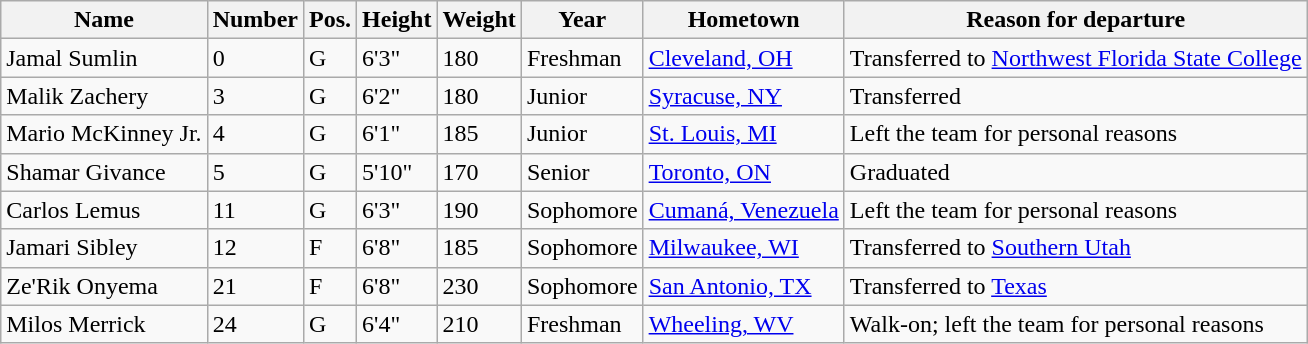<table class="wikitable sortable" border="1">
<tr>
<th>Name</th>
<th>Number</th>
<th>Pos.</th>
<th>Height</th>
<th>Weight</th>
<th>Year</th>
<th>Hometown</th>
<th class="unsortable">Reason for departure</th>
</tr>
<tr>
<td>Jamal Sumlin</td>
<td>0</td>
<td>G</td>
<td>6'3"</td>
<td>180</td>
<td>Freshman</td>
<td><a href='#'>Cleveland, OH</a></td>
<td>Transferred to <a href='#'>Northwest Florida State College</a></td>
</tr>
<tr>
<td>Malik Zachery</td>
<td>3</td>
<td>G</td>
<td>6'2"</td>
<td>180</td>
<td>Junior</td>
<td><a href='#'>Syracuse, NY</a></td>
<td>Transferred</td>
</tr>
<tr>
<td>Mario McKinney Jr.</td>
<td>4</td>
<td>G</td>
<td>6'1"</td>
<td>185</td>
<td>Junior</td>
<td><a href='#'>St. Louis, MI</a></td>
<td>Left the team for personal reasons</td>
</tr>
<tr>
<td>Shamar Givance</td>
<td>5</td>
<td>G</td>
<td>5'10"</td>
<td>170</td>
<td>Senior</td>
<td><a href='#'>Toronto, ON</a></td>
<td>Graduated</td>
</tr>
<tr>
<td>Carlos Lemus</td>
<td>11</td>
<td>G</td>
<td>6'3"</td>
<td>190</td>
<td>Sophomore</td>
<td><a href='#'>Cumaná, Venezuela</a></td>
<td>Left the team for personal reasons</td>
</tr>
<tr>
<td>Jamari Sibley</td>
<td>12</td>
<td>F</td>
<td>6'8"</td>
<td>185</td>
<td>Sophomore</td>
<td><a href='#'>Milwaukee, WI</a></td>
<td>Transferred to <a href='#'>Southern Utah</a></td>
</tr>
<tr>
<td>Ze'Rik Onyema</td>
<td>21</td>
<td>F</td>
<td>6'8"</td>
<td>230</td>
<td>Sophomore</td>
<td><a href='#'>San Antonio, TX</a></td>
<td>Transferred to <a href='#'>Texas</a></td>
</tr>
<tr>
<td>Milos Merrick</td>
<td>24</td>
<td>G</td>
<td>6'4"</td>
<td>210</td>
<td>Freshman</td>
<td><a href='#'>Wheeling, WV</a></td>
<td>Walk-on; left the team for personal reasons</td>
</tr>
</table>
